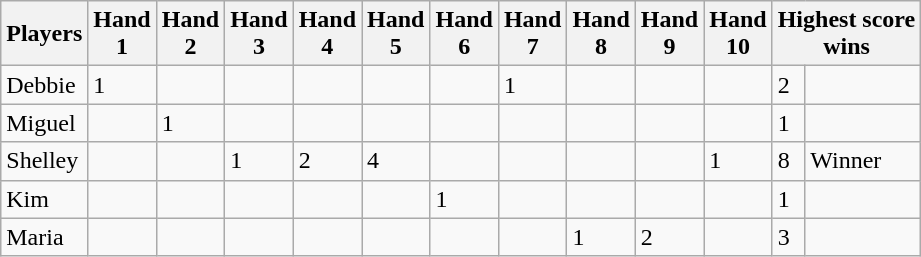<table class="wikitable">
<tr>
<th>Players</th>
<th>Hand<br>1</th>
<th>Hand<br>2</th>
<th>Hand<br>3</th>
<th>Hand<br>4</th>
<th>Hand<br>5</th>
<th>Hand<br>6</th>
<th>Hand<br>7</th>
<th>Hand<br>8</th>
<th>Hand<br>9</th>
<th>Hand<br>10</th>
<th colspan=2>Highest score<br> wins</th>
</tr>
<tr>
<td>Debbie</td>
<td>1</td>
<td></td>
<td></td>
<td></td>
<td></td>
<td></td>
<td>1</td>
<td></td>
<td></td>
<td></td>
<td>2</td>
<td></td>
</tr>
<tr>
<td>Miguel</td>
<td></td>
<td>1</td>
<td></td>
<td></td>
<td></td>
<td></td>
<td></td>
<td></td>
<td></td>
<td></td>
<td>1</td>
<td></td>
</tr>
<tr>
<td>Shelley</td>
<td></td>
<td></td>
<td>1</td>
<td>2</td>
<td>4</td>
<td></td>
<td></td>
<td></td>
<td></td>
<td>1</td>
<td>8</td>
<td>Winner</td>
</tr>
<tr>
<td>Kim</td>
<td></td>
<td></td>
<td></td>
<td></td>
<td></td>
<td>1</td>
<td></td>
<td></td>
<td></td>
<td></td>
<td>1</td>
<td></td>
</tr>
<tr>
<td>Maria</td>
<td></td>
<td></td>
<td></td>
<td></td>
<td></td>
<td></td>
<td></td>
<td>1</td>
<td>2</td>
<td></td>
<td>3</td>
<td></td>
</tr>
</table>
